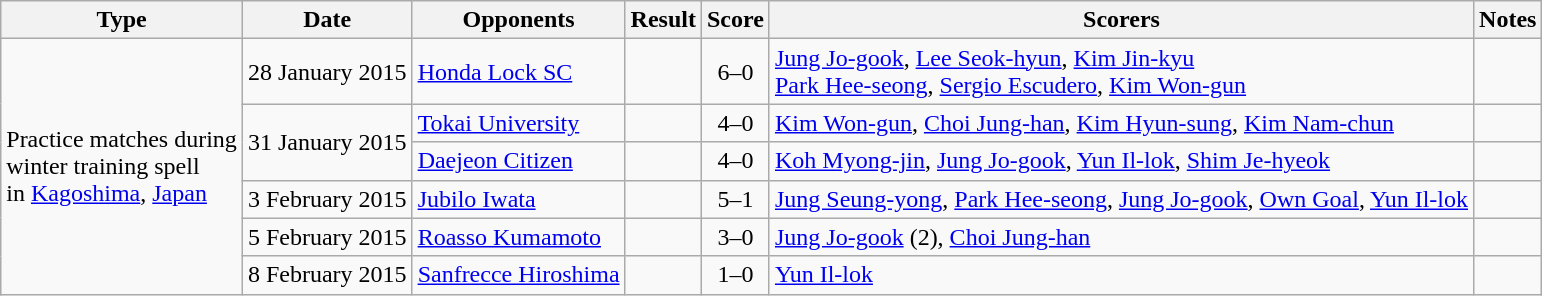<table class="wikitable" style="text-align:center">
<tr>
<th>Type</th>
<th>Date</th>
<th>Opponents</th>
<th>Result</th>
<th>Score</th>
<th>Scorers</th>
<th>Notes</th>
</tr>
<tr>
<td rowspan=6 align=left>Practice matches during<br>winter training spell <br>in <a href='#'>Kagoshima</a>, <a href='#'>Japan</a></td>
<td>28 January 2015</td>
<td align=left> <a href='#'>Honda Lock SC</a></td>
<td></td>
<td>6–0</td>
<td align=left> <a href='#'>Jung Jo-gook</a>,  <a href='#'>Lee Seok-hyun</a>,  <a href='#'>Kim Jin-kyu</a><br> <a href='#'>Park Hee-seong</a>,  <a href='#'>Sergio Escudero</a>,  <a href='#'>Kim Won-gun</a></td>
<td></td>
</tr>
<tr>
<td rowspan=2>31 January 2015</td>
<td align=left> <a href='#'>Tokai University</a></td>
<td></td>
<td>4–0</td>
<td align=left> <a href='#'>Kim Won-gun</a>,  <a href='#'>Choi Jung-han</a>,  <a href='#'>Kim Hyun-sung</a>,  <a href='#'>Kim Nam-chun</a></td>
<td></td>
</tr>
<tr>
<td align=left> <a href='#'>Daejeon Citizen</a></td>
<td></td>
<td>4–0</td>
<td align=left> <a href='#'>Koh Myong-jin</a>,  <a href='#'>Jung Jo-gook</a>,  <a href='#'>Yun Il-lok</a>,  <a href='#'>Shim Je-hyeok</a></td>
<td></td>
</tr>
<tr>
<td>3 February 2015</td>
<td align=left> <a href='#'>Jubilo Iwata</a></td>
<td></td>
<td>5–1</td>
<td align=left> <a href='#'>Jung Seung-yong</a>,  <a href='#'>Park Hee-seong</a>,  <a href='#'>Jung Jo-gook</a>, <a href='#'>Own Goal</a>,  <a href='#'>Yun Il-lok</a></td>
<td></td>
</tr>
<tr>
<td>5 February 2015</td>
<td align=left> <a href='#'>Roasso Kumamoto</a></td>
<td></td>
<td>3–0</td>
<td align=left> <a href='#'>Jung Jo-gook</a> (2),  <a href='#'>Choi Jung-han</a></td>
<td></td>
</tr>
<tr>
<td>8 February 2015</td>
<td align=left> <a href='#'>Sanfrecce Hiroshima</a></td>
<td></td>
<td>1–0</td>
<td align=left> <a href='#'>Yun Il-lok</a></td>
<td></td>
</tr>
</table>
